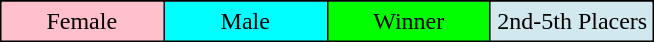<table border="2" cellpadding="4" style="margin:1em auto; background:white; border:1px solid black; border-collapse:collapse; text-align:center">
<tr>
</tr>
<tr>
</tr>
<tr>
<td style="background:pink;" width="25%">Female</td>
<td style="background:cyan;" width="25%">Male</td>
<td style="background:lime;" width="25%">Winner</td>
<td style="background:#D1E8EF;" width="25%">2nd-5th Placers</td>
</tr>
</table>
